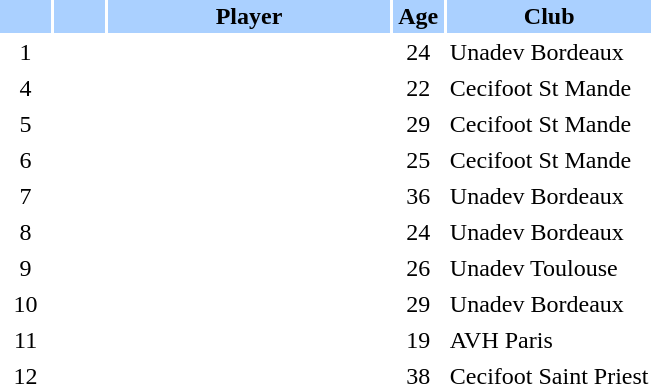<table class="sortable" border="0" cellspacing="2" cellpadding="2">
<tr style="background-color:#AAD0FF">
<th width=8%></th>
<th width=8%></th>
<th width=44%>Player</th>
<th width=8%>Age</th>
<th width=32%>Club</th>
</tr>
<tr>
<td style="text-align: center;">1</td>
<td style="text-align: center;"></td>
<td></td>
<td style="text-align: center;">24</td>
<td>Unadev Bordeaux</td>
</tr>
<tr>
<td style="text-align: center;">4</td>
<td style="text-align: center;"></td>
<td></td>
<td style="text-align: center;">22</td>
<td>Cecifoot St Mande</td>
</tr>
<tr>
<td style="text-align: center;">5</td>
<td style="text-align: center;"></td>
<td></td>
<td style="text-align: center;">29</td>
<td>Cecifoot St Mande</td>
</tr>
<tr>
<td style="text-align: center;">6</td>
<td style="text-align: center;"></td>
<td></td>
<td style="text-align: center;">25</td>
<td>Cecifoot St Mande</td>
</tr>
<tr>
<td style="text-align: center;">7</td>
<td style="text-align: center;"></td>
<td></td>
<td style="text-align: center;">36</td>
<td>Unadev Bordeaux</td>
</tr>
<tr>
<td style="text-align: center;">8</td>
<td style="text-align: center;"></td>
<td></td>
<td style="text-align: center;">24</td>
<td>Unadev Bordeaux</td>
</tr>
<tr>
<td style="text-align: center;">9</td>
<td style="text-align: center;"></td>
<td></td>
<td style="text-align: center;">26</td>
<td>Unadev Toulouse</td>
</tr>
<tr>
<td style="text-align: center;">10</td>
<td style="text-align: center;"></td>
<td></td>
<td style="text-align: center;">29</td>
<td>Unadev Bordeaux</td>
</tr>
<tr>
<td style="text-align: center;">11</td>
<td style="text-align: center;"></td>
<td></td>
<td style="text-align: center;">19</td>
<td>AVH Paris</td>
</tr>
<tr>
<td style="text-align: center;">12</td>
<td style="text-align: center;"></td>
<td></td>
<td style="text-align: center;">38</td>
<td>Cecifoot Saint Priest</td>
</tr>
</table>
